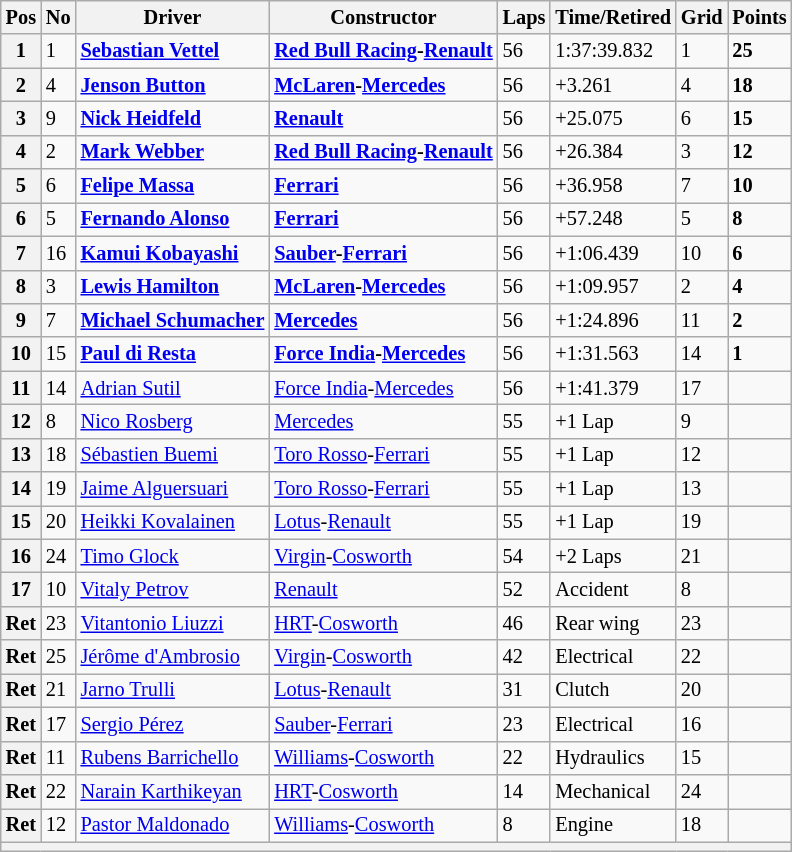<table class="wikitable" style="font-size: 85%">
<tr>
<th>Pos</th>
<th>No</th>
<th>Driver</th>
<th>Constructor</th>
<th>Laps</th>
<th>Time/Retired</th>
<th>Grid</th>
<th>Points</th>
</tr>
<tr>
<th>1</th>
<td>1</td>
<td> <strong><a href='#'>Sebastian Vettel</a></strong></td>
<td><strong><a href='#'>Red Bull Racing</a>-<a href='#'>Renault</a></strong></td>
<td>56</td>
<td>1:37:39.832</td>
<td>1</td>
<td><strong>25</strong></td>
</tr>
<tr>
<th>2</th>
<td>4</td>
<td> <strong><a href='#'>Jenson Button</a></strong></td>
<td><strong><a href='#'>McLaren</a>-<a href='#'>Mercedes</a></strong></td>
<td>56</td>
<td>+3.261</td>
<td>4</td>
<td><strong>18</strong></td>
</tr>
<tr>
<th>3</th>
<td>9</td>
<td> <strong><a href='#'>Nick Heidfeld</a></strong></td>
<td><strong><a href='#'>Renault</a></strong></td>
<td>56</td>
<td>+25.075</td>
<td>6</td>
<td><strong>15</strong></td>
</tr>
<tr>
<th>4</th>
<td>2</td>
<td> <strong><a href='#'>Mark Webber</a></strong></td>
<td><strong><a href='#'>Red Bull Racing</a>-<a href='#'>Renault</a></strong></td>
<td>56</td>
<td>+26.384</td>
<td>3</td>
<td><strong>12</strong></td>
</tr>
<tr>
<th>5</th>
<td>6</td>
<td> <strong><a href='#'>Felipe Massa</a></strong></td>
<td><strong><a href='#'>Ferrari</a></strong></td>
<td>56</td>
<td>+36.958</td>
<td>7</td>
<td><strong>10</strong></td>
</tr>
<tr>
<th>6</th>
<td>5</td>
<td> <strong><a href='#'>Fernando Alonso</a></strong></td>
<td><strong><a href='#'>Ferrari</a></strong></td>
<td>56</td>
<td>+57.248</td>
<td>5</td>
<td><strong>8</strong></td>
</tr>
<tr>
<th>7</th>
<td>16</td>
<td> <strong><a href='#'>Kamui Kobayashi</a></strong></td>
<td><strong><a href='#'>Sauber</a>-<a href='#'>Ferrari</a></strong></td>
<td>56</td>
<td>+1:06.439</td>
<td>10</td>
<td><strong>6</strong></td>
</tr>
<tr>
<th>8</th>
<td>3</td>
<td> <strong><a href='#'>Lewis Hamilton</a></strong></td>
<td><strong><a href='#'>McLaren</a>-<a href='#'>Mercedes</a></strong></td>
<td>56</td>
<td>+1:09.957</td>
<td>2</td>
<td><strong>4</strong></td>
</tr>
<tr>
<th>9</th>
<td>7</td>
<td> <strong><a href='#'>Michael Schumacher</a></strong></td>
<td><strong><a href='#'>Mercedes</a></strong></td>
<td>56</td>
<td>+1:24.896</td>
<td>11</td>
<td><strong>2</strong></td>
</tr>
<tr>
<th>10</th>
<td>15</td>
<td> <strong><a href='#'>Paul di Resta</a></strong></td>
<td><strong><a href='#'>Force India</a>-<a href='#'>Mercedes</a></strong></td>
<td>56</td>
<td>+1:31.563</td>
<td>14</td>
<td><strong>1</strong></td>
</tr>
<tr>
<th>11</th>
<td>14</td>
<td> <a href='#'>Adrian Sutil</a></td>
<td><a href='#'>Force India</a>-<a href='#'>Mercedes</a></td>
<td>56</td>
<td>+1:41.379</td>
<td>17</td>
<td></td>
</tr>
<tr>
<th>12</th>
<td>8</td>
<td> <a href='#'>Nico Rosberg</a></td>
<td><a href='#'>Mercedes</a></td>
<td>55</td>
<td>+1 Lap</td>
<td>9</td>
<td></td>
</tr>
<tr>
<th>13</th>
<td>18</td>
<td> <a href='#'>Sébastien Buemi</a></td>
<td><a href='#'>Toro Rosso</a>-<a href='#'>Ferrari</a></td>
<td>55</td>
<td>+1 Lap</td>
<td>12</td>
<td></td>
</tr>
<tr>
<th>14</th>
<td>19</td>
<td> <a href='#'>Jaime Alguersuari</a></td>
<td><a href='#'>Toro Rosso</a>-<a href='#'>Ferrari</a></td>
<td>55</td>
<td>+1 Lap</td>
<td>13</td>
<td></td>
</tr>
<tr>
<th>15</th>
<td>20</td>
<td> <a href='#'>Heikki Kovalainen</a></td>
<td><a href='#'>Lotus</a>-<a href='#'>Renault</a></td>
<td>55</td>
<td>+1 Lap</td>
<td>19</td>
<td></td>
</tr>
<tr>
<th>16</th>
<td>24</td>
<td> <a href='#'>Timo Glock</a></td>
<td><a href='#'>Virgin</a>-<a href='#'>Cosworth</a></td>
<td>54</td>
<td>+2 Laps</td>
<td>21</td>
<td></td>
</tr>
<tr>
<th>17</th>
<td>10</td>
<td> <a href='#'>Vitaly Petrov</a></td>
<td><a href='#'>Renault</a></td>
<td>52</td>
<td>Accident</td>
<td>8</td>
<td></td>
</tr>
<tr>
<th>Ret</th>
<td>23</td>
<td> <a href='#'>Vitantonio Liuzzi</a></td>
<td><a href='#'>HRT</a>-<a href='#'>Cosworth</a></td>
<td>46</td>
<td>Rear wing</td>
<td>23</td>
<td></td>
</tr>
<tr>
<th>Ret</th>
<td>25</td>
<td> <a href='#'>Jérôme d'Ambrosio</a></td>
<td><a href='#'>Virgin</a>-<a href='#'>Cosworth</a></td>
<td>42</td>
<td>Electrical</td>
<td>22</td>
<td></td>
</tr>
<tr>
<th>Ret</th>
<td>21</td>
<td> <a href='#'>Jarno Trulli</a></td>
<td><a href='#'>Lotus</a>-<a href='#'>Renault</a></td>
<td>31</td>
<td>Clutch</td>
<td>20</td>
<td></td>
</tr>
<tr>
<th>Ret</th>
<td>17</td>
<td> <a href='#'>Sergio Pérez</a></td>
<td><a href='#'>Sauber</a>-<a href='#'>Ferrari</a></td>
<td>23</td>
<td>Electrical</td>
<td>16</td>
<td></td>
</tr>
<tr>
<th>Ret</th>
<td>11</td>
<td> <a href='#'>Rubens Barrichello</a></td>
<td><a href='#'>Williams</a>-<a href='#'>Cosworth</a></td>
<td>22</td>
<td>Hydraulics</td>
<td>15</td>
<td></td>
</tr>
<tr>
<th>Ret</th>
<td>22</td>
<td> <a href='#'>Narain Karthikeyan</a></td>
<td><a href='#'>HRT</a>-<a href='#'>Cosworth</a></td>
<td>14</td>
<td>Mechanical</td>
<td>24</td>
<td></td>
</tr>
<tr>
<th>Ret</th>
<td>12</td>
<td> <a href='#'>Pastor Maldonado</a></td>
<td><a href='#'>Williams</a>-<a href='#'>Cosworth</a></td>
<td>8</td>
<td>Engine</td>
<td>18</td>
<td></td>
</tr>
<tr>
<th colspan="8"></th>
</tr>
</table>
